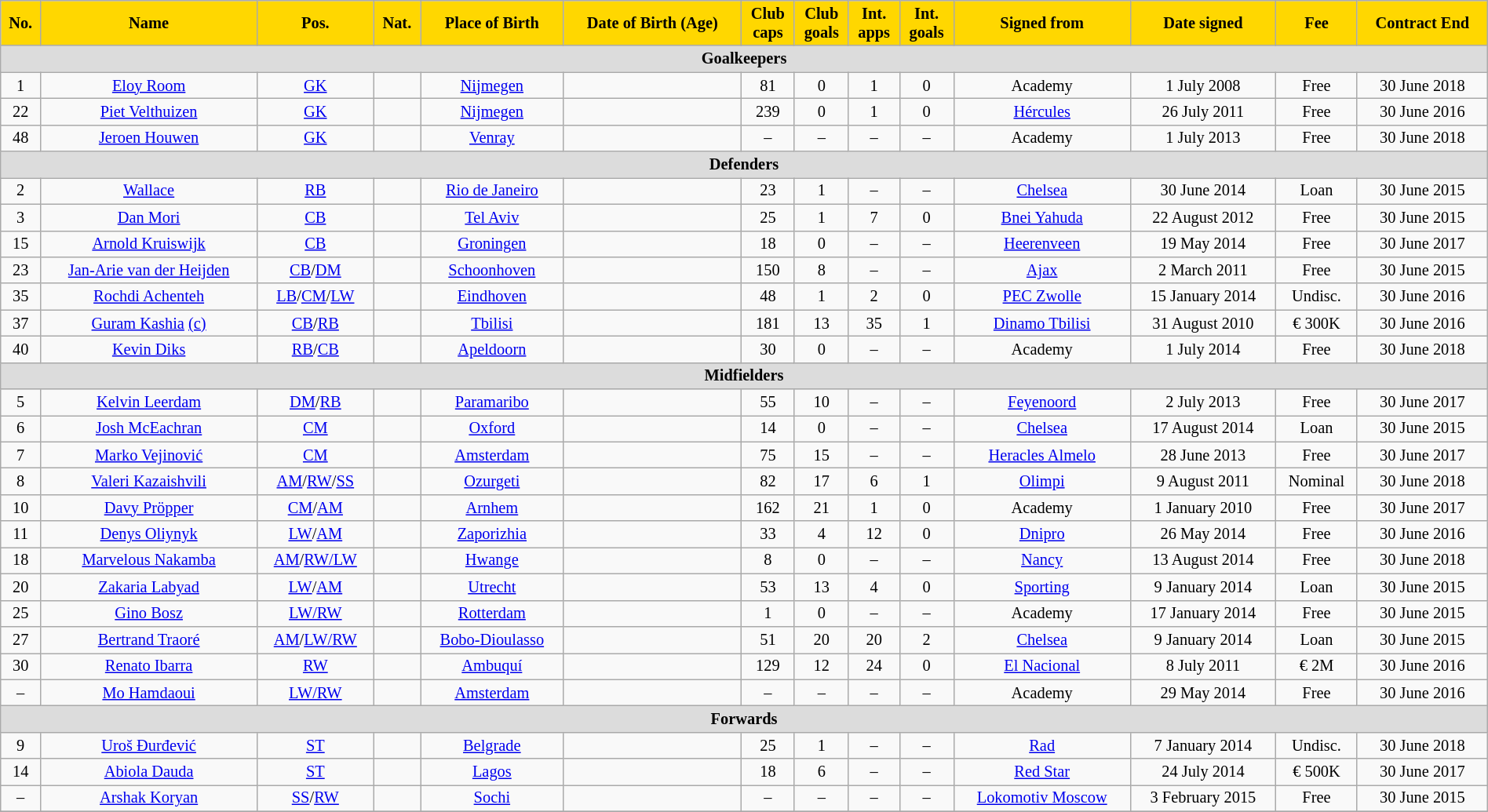<table class="wikitable" style="text-align:center; font-size:85%; width:100%;">
<tr>
<th style="background:#FFD700; color:#000000; text-align:center;">No.</th>
<th style="background:#FFD700; color:#000000; text-align:center;">Name</th>
<th style="background:#FFD700; color:#000000; text-align:center;">Pos.</th>
<th style="background:#FFD700; color:#000000; text-align:center;">Nat.</th>
<th style="background:#FFD700; color:#000000; text-align:center;">Place of Birth</th>
<th style="background:#FFD700; color:#000000; text-align:center;">Date of Birth (Age)</th>
<th style="background:#FFD700; color:#000000; text-align:center;">Club<br>caps</th>
<th style="background:#FFD700; color:#000000; text-align:center;">Club<br>goals</th>
<th style="background:#FFD700; color:#000000; text-align:center;">Int.<br>apps</th>
<th style="background:#FFD700; color:#000000; text-align:center;">Int.<br>goals</th>
<th style="background:#FFD700; color:#000000; text-align:center;">Signed from</th>
<th style="background:#FFD700; color:#000000; text-align:center;">Date signed</th>
<th style="background:#FFD700; color:#000000; text-align:center;">Fee</th>
<th style="background:#FFD700; color:#000000; text-align:center;">Contract End</th>
</tr>
<tr>
<th colspan="14" style="background:#dcdcdc; text-align:center;">Goalkeepers</th>
</tr>
<tr>
<td>1</td>
<td><a href='#'>Eloy Room</a></td>
<td><a href='#'>GK</a></td>
<td></td>
<td><a href='#'>Nijmegen</a> </td>
<td></td>
<td>81</td>
<td>0</td>
<td>1</td>
<td>0</td>
<td>Academy</td>
<td>1 July 2008</td>
<td>Free</td>
<td>30 June 2018</td>
</tr>
<tr>
<td>22</td>
<td><a href='#'>Piet Velthuizen</a></td>
<td><a href='#'>GK</a></td>
<td></td>
<td><a href='#'>Nijmegen</a></td>
<td></td>
<td>239</td>
<td>0</td>
<td>1</td>
<td>0</td>
<td><a href='#'>Hércules</a> </td>
<td>26 July 2011</td>
<td>Free</td>
<td>30 June 2016</td>
</tr>
<tr>
<td>48</td>
<td><a href='#'>Jeroen Houwen</a></td>
<td><a href='#'>GK</a></td>
<td></td>
<td><a href='#'>Venray</a></td>
<td></td>
<td>–</td>
<td>–</td>
<td>–</td>
<td>–</td>
<td>Academy</td>
<td>1 July 2013</td>
<td>Free</td>
<td>30 June 2018</td>
</tr>
<tr>
<th colspan="14" style="background:#dcdcdc; text-align:center;">Defenders</th>
</tr>
<tr>
<td>2</td>
<td><a href='#'>Wallace</a></td>
<td><a href='#'>RB</a></td>
<td></td>
<td><a href='#'>Rio de Janeiro</a> </td>
<td></td>
<td>23</td>
<td>1</td>
<td>–</td>
<td>–</td>
<td><a href='#'>Chelsea</a> </td>
<td>30 June 2014</td>
<td>Loan</td>
<td>30 June 2015</td>
</tr>
<tr>
<td>3</td>
<td><a href='#'>Dan Mori</a></td>
<td><a href='#'>CB</a></td>
<td></td>
<td><a href='#'>Tel Aviv</a></td>
<td></td>
<td>25</td>
<td>1</td>
<td>7</td>
<td>0</td>
<td><a href='#'>Bnei Yahuda</a> </td>
<td>22 August 2012</td>
<td>Free</td>
<td>30 June 2015</td>
</tr>
<tr>
<td>15</td>
<td><a href='#'>Arnold Kruiswijk</a></td>
<td><a href='#'>CB</a></td>
<td></td>
<td><a href='#'>Groningen</a></td>
<td></td>
<td>18</td>
<td>0</td>
<td>–</td>
<td>–</td>
<td><a href='#'>Heerenveen</a></td>
<td>19 May 2014</td>
<td>Free</td>
<td>30 June 2017</td>
</tr>
<tr>
<td>23</td>
<td><a href='#'>Jan-Arie van der Heijden</a></td>
<td><a href='#'>CB</a>/<a href='#'>DM</a></td>
<td></td>
<td><a href='#'>Schoonhoven</a></td>
<td></td>
<td>150</td>
<td>8</td>
<td>–</td>
<td>–</td>
<td><a href='#'>Ajax</a></td>
<td>2 March 2011</td>
<td>Free</td>
<td>30 June 2015</td>
</tr>
<tr>
<td>35</td>
<td><a href='#'>Rochdi Achenteh</a></td>
<td><a href='#'>LB</a>/<a href='#'>CM</a>/<a href='#'>LW</a></td>
<td></td>
<td><a href='#'>Eindhoven</a> </td>
<td></td>
<td>48</td>
<td>1</td>
<td>2</td>
<td>0</td>
<td><a href='#'>PEC Zwolle</a></td>
<td>15 January 2014</td>
<td>Undisc.</td>
<td>30 June 2016</td>
</tr>
<tr>
<td>37</td>
<td><a href='#'>Guram Kashia</a> <a href='#'>(c)</a></td>
<td><a href='#'>CB</a>/<a href='#'>RB</a></td>
<td></td>
<td><a href='#'>Tbilisi</a></td>
<td></td>
<td>181</td>
<td>13</td>
<td>35</td>
<td>1</td>
<td><a href='#'>Dinamo Tbilisi</a> </td>
<td>31 August 2010</td>
<td>€ 300K</td>
<td>30 June 2016</td>
</tr>
<tr>
<td>40</td>
<td><a href='#'>Kevin Diks</a></td>
<td><a href='#'>RB</a>/<a href='#'>CB</a></td>
<td></td>
<td><a href='#'>Apeldoorn</a></td>
<td></td>
<td>30</td>
<td>0</td>
<td>–</td>
<td>–</td>
<td>Academy</td>
<td>1 July 2014</td>
<td>Free</td>
<td>30 June 2018</td>
</tr>
<tr>
<th colspan="14" style="background:#dcdcdc; text-align:center;">Midfielders</th>
</tr>
<tr>
<td>5</td>
<td><a href='#'>Kelvin Leerdam</a></td>
<td><a href='#'>DM</a>/<a href='#'>RB</a></td>
<td></td>
<td><a href='#'>Paramaribo</a> </td>
<td></td>
<td>55</td>
<td>10</td>
<td>–</td>
<td>–</td>
<td><a href='#'>Feyenoord</a></td>
<td>2 July 2013</td>
<td>Free</td>
<td>30 June 2017</td>
</tr>
<tr>
<td>6</td>
<td><a href='#'>Josh McEachran</a></td>
<td><a href='#'>CM</a></td>
<td></td>
<td><a href='#'>Oxford</a></td>
<td></td>
<td>14</td>
<td>0</td>
<td>–</td>
<td>–</td>
<td><a href='#'>Chelsea</a> </td>
<td>17 August 2014</td>
<td>Loan</td>
<td>30 June 2015</td>
</tr>
<tr>
<td>7</td>
<td><a href='#'>Marko Vejinović</a></td>
<td><a href='#'>CM</a></td>
<td></td>
<td><a href='#'>Amsterdam</a></td>
<td></td>
<td>75</td>
<td>15</td>
<td>–</td>
<td>–</td>
<td><a href='#'>Heracles Almelo</a></td>
<td>28 June 2013</td>
<td>Free</td>
<td>30 June 2017</td>
</tr>
<tr>
<td>8</td>
<td><a href='#'>Valeri Kazaishvili</a></td>
<td><a href='#'>AM</a>/<a href='#'>RW</a>/<a href='#'>SS</a></td>
<td></td>
<td><a href='#'>Ozurgeti</a></td>
<td></td>
<td>82</td>
<td>17</td>
<td>6</td>
<td>1</td>
<td><a href='#'>Olimpi</a> </td>
<td>9 August 2011</td>
<td>Nominal</td>
<td>30 June 2018</td>
</tr>
<tr>
<td>10</td>
<td><a href='#'>Davy Pröpper</a></td>
<td><a href='#'>CM</a>/<a href='#'>AM</a></td>
<td></td>
<td><a href='#'>Arnhem</a></td>
<td></td>
<td>162</td>
<td>21</td>
<td>1</td>
<td>0</td>
<td>Academy</td>
<td>1 January 2010</td>
<td>Free</td>
<td>30 June 2017</td>
</tr>
<tr>
<td>11</td>
<td><a href='#'>Denys Oliynyk</a></td>
<td><a href='#'>LW</a>/<a href='#'>AM</a></td>
<td></td>
<td><a href='#'>Zaporizhia</a></td>
<td></td>
<td>33</td>
<td>4</td>
<td>12</td>
<td>0</td>
<td><a href='#'>Dnipro</a> </td>
<td>26 May 2014</td>
<td>Free</td>
<td>30 June 2016</td>
</tr>
<tr>
<td>18</td>
<td><a href='#'>Marvelous Nakamba</a></td>
<td><a href='#'>AM</a>/<a href='#'>RW/LW</a></td>
<td></td>
<td><a href='#'>Hwange</a></td>
<td></td>
<td>8</td>
<td>0</td>
<td>–</td>
<td>–</td>
<td><a href='#'>Nancy</a> </td>
<td>13 August 2014</td>
<td>Free</td>
<td>30 June 2018</td>
</tr>
<tr>
<td>20</td>
<td><a href='#'>Zakaria Labyad</a></td>
<td><a href='#'>LW</a>/<a href='#'>AM</a></td>
<td></td>
<td><a href='#'>Utrecht</a> </td>
<td></td>
<td>53</td>
<td>13</td>
<td>4</td>
<td>0</td>
<td><a href='#'>Sporting</a> </td>
<td>9 January 2014</td>
<td>Loan</td>
<td>30 June 2015</td>
</tr>
<tr>
<td>25</td>
<td><a href='#'>Gino Bosz</a></td>
<td><a href='#'>LW/RW</a></td>
<td></td>
<td><a href='#'>Rotterdam</a></td>
<td></td>
<td>1</td>
<td>0</td>
<td>–</td>
<td>–</td>
<td>Academy</td>
<td>17 January 2014</td>
<td>Free</td>
<td>30 June 2015</td>
</tr>
<tr>
<td>27</td>
<td><a href='#'>Bertrand Traoré</a></td>
<td><a href='#'>AM</a>/<a href='#'>LW/RW</a></td>
<td></td>
<td><a href='#'>Bobo-Dioulasso</a></td>
<td></td>
<td>51</td>
<td>20</td>
<td>20</td>
<td>2</td>
<td><a href='#'>Chelsea</a> </td>
<td>9 January 2014</td>
<td>Loan</td>
<td>30 June 2015</td>
</tr>
<tr>
<td>30</td>
<td><a href='#'>Renato Ibarra</a></td>
<td><a href='#'>RW</a></td>
<td></td>
<td><a href='#'>Ambuquí</a></td>
<td></td>
<td>129</td>
<td>12</td>
<td>24</td>
<td>0</td>
<td><a href='#'>El Nacional</a> </td>
<td>8 July 2011</td>
<td>€ 2M</td>
<td>30 June 2016</td>
</tr>
<tr>
<td>–</td>
<td><a href='#'>Mo Hamdaoui</a></td>
<td><a href='#'>LW/RW</a></td>
<td></td>
<td><a href='#'>Amsterdam</a></td>
<td></td>
<td>–</td>
<td>–</td>
<td>–</td>
<td>–</td>
<td>Academy</td>
<td>29 May 2014</td>
<td>Free</td>
<td>30 June 2016</td>
</tr>
<tr>
<th colspan="14" style="background:#dcdcdc; text-align=center;">Forwards</th>
</tr>
<tr>
<td>9</td>
<td><a href='#'>Uroš Đurđević</a></td>
<td><a href='#'>ST</a></td>
<td></td>
<td><a href='#'>Belgrade</a></td>
<td></td>
<td>25</td>
<td>1</td>
<td>–</td>
<td>–</td>
<td><a href='#'>Rad</a> </td>
<td>7 January 2014</td>
<td>Undisc.</td>
<td>30 June 2018</td>
</tr>
<tr>
<td>14</td>
<td><a href='#'>Abiola Dauda</a></td>
<td><a href='#'>ST</a></td>
<td></td>
<td><a href='#'>Lagos</a></td>
<td></td>
<td>18</td>
<td>6</td>
<td>–</td>
<td>–</td>
<td><a href='#'>Red Star</a> </td>
<td>24 July 2014</td>
<td>€ 500K</td>
<td>30 June 2017</td>
</tr>
<tr>
<td>–</td>
<td><a href='#'>Arshak Koryan</a></td>
<td><a href='#'>SS</a>/<a href='#'>RW</a></td>
<td></td>
<td><a href='#'>Sochi</a></td>
<td></td>
<td>–</td>
<td>–</td>
<td>–</td>
<td>–</td>
<td><a href='#'>Lokomotiv Moscow</a> </td>
<td>3 February 2015</td>
<td>Free</td>
<td>30 June 2015</td>
</tr>
<tr>
</tr>
</table>
